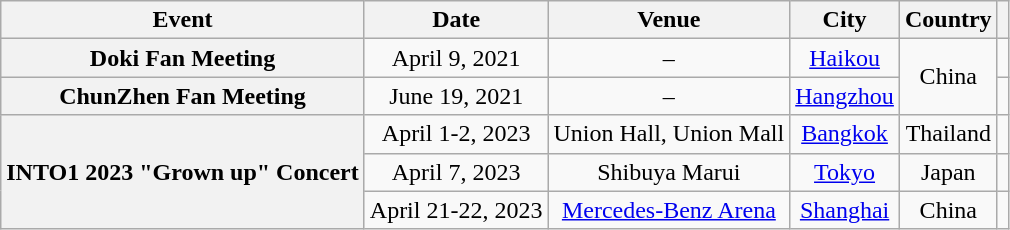<table class="wikitable sortable plainrowheaders" style="text-align:center;">
<tr>
<th scope="col">Event</th>
<th scope="col">Date</th>
<th scope="col">Venue</th>
<th scope="col">City</th>
<th scope="col">Country</th>
<th scope="col" class="unsortable"></th>
</tr>
<tr>
<th scope="row">Doki Fan Meeting</th>
<td>April 9, 2021</td>
<td>–</td>
<td><a href='#'>Haikou</a></td>
<td rowspan="2">China</td>
<td></td>
</tr>
<tr>
<th scope="row">ChunZhen Fan Meeting</th>
<td>June 19, 2021</td>
<td>–</td>
<td><a href='#'>Hangzhou</a></td>
<td></td>
</tr>
<tr>
<th rowspan="3" scope="row">INTO1 2023 "Grown up" Concert</th>
<td>April 1-2, 2023</td>
<td>Union Hall, Union Mall</td>
<td><a href='#'>Bangkok</a></td>
<td>Thailand</td>
<td></td>
</tr>
<tr>
<td>April 7, 2023</td>
<td>Shibuya Marui</td>
<td><a href='#'>Tokyo</a></td>
<td>Japan</td>
<td></td>
</tr>
<tr>
<td>April 21-22, 2023</td>
<td><a href='#'>Mercedes-Benz Arena</a></td>
<td><a href='#'>Shanghai</a></td>
<td>China</td>
<td></td>
</tr>
</table>
